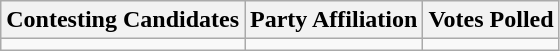<table class="wikitable sortable">
<tr>
<th>Contesting Candidates</th>
<th>Party Affiliation</th>
<th>Votes Polled</th>
</tr>
<tr>
<td></td>
<td></td>
<td></td>
</tr>
</table>
